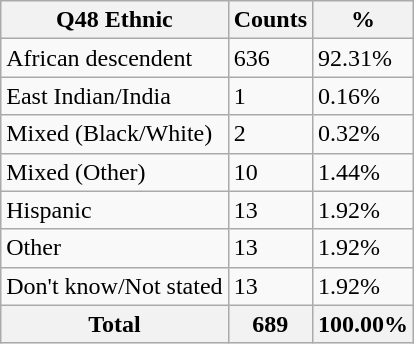<table class="wikitable sortable">
<tr>
<th>Q48 Ethnic</th>
<th>Counts</th>
<th>%</th>
</tr>
<tr>
<td>African descendent</td>
<td>636</td>
<td>92.31%</td>
</tr>
<tr>
<td>East Indian/India</td>
<td>1</td>
<td>0.16%</td>
</tr>
<tr>
<td>Mixed (Black/White)</td>
<td>2</td>
<td>0.32%</td>
</tr>
<tr>
<td>Mixed (Other)</td>
<td>10</td>
<td>1.44%</td>
</tr>
<tr>
<td>Hispanic</td>
<td>13</td>
<td>1.92%</td>
</tr>
<tr>
<td>Other</td>
<td>13</td>
<td>1.92%</td>
</tr>
<tr>
<td>Don't know/Not stated</td>
<td>13</td>
<td>1.92%</td>
</tr>
<tr>
<th>Total</th>
<th>689</th>
<th>100.00%</th>
</tr>
</table>
